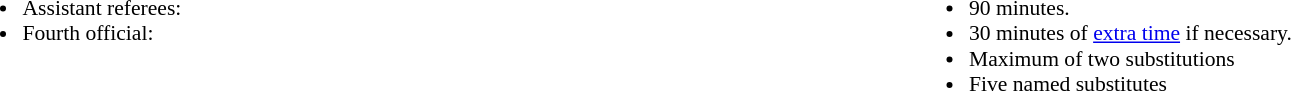<table style="width:100%; font-size:90%">
<tr>
<td style="width:50%; vertical-align:top"><br><ul><li>Assistant referees:</li><li>Fourth official:</li></ul></td>
<td style="width:50%; vertical-align:top"><br><ul><li>90 minutes.</li><li>30 minutes of <a href='#'>extra time</a> if necessary.</li><li>Maximum of two substitutions</li><li>Five named substitutes</li></ul></td>
</tr>
</table>
